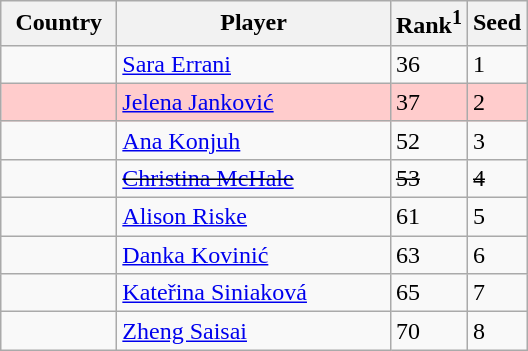<table class="sortable wikitable">
<tr>
<th width="70">Country</th>
<th width="175">Player</th>
<th>Rank<sup>1</sup></th>
<th>Seed</th>
</tr>
<tr>
<td></td>
<td><a href='#'>Sara Errani</a></td>
<td>36</td>
<td>1</td>
</tr>
<tr style="background:#fcc;">
<td></td>
<td><a href='#'>Jelena Janković</a></td>
<td>37</td>
<td>2</td>
</tr>
<tr>
<td></td>
<td><a href='#'>Ana Konjuh</a></td>
<td>52</td>
<td>3</td>
</tr>
<tr>
<td><s></s></td>
<td><s><a href='#'>Christina McHale</a></s></td>
<td><s>53</s></td>
<td><s>4</s></td>
</tr>
<tr>
<td></td>
<td><a href='#'>Alison Riske</a></td>
<td>61</td>
<td>5</td>
</tr>
<tr>
<td></td>
<td><a href='#'>Danka Kovinić</a></td>
<td>63</td>
<td>6</td>
</tr>
<tr>
<td></td>
<td><a href='#'>Kateřina Siniaková</a></td>
<td>65</td>
<td>7</td>
</tr>
<tr>
<td></td>
<td><a href='#'>Zheng Saisai</a></td>
<td>70</td>
<td>8</td>
</tr>
</table>
